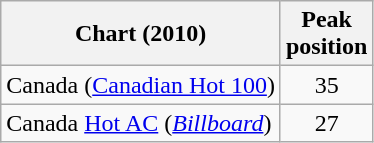<table class="wikitable">
<tr>
<th>Chart (2010)</th>
<th>Peak<br>position</th>
</tr>
<tr>
<td>Canada (<a href='#'>Canadian Hot 100</a>)</td>
<td align="center">35</td>
</tr>
<tr>
<td>Canada <a href='#'>Hot AC</a> (<em><a href='#'>Billboard</a></em>)</td>
<td align="center">27</td>
</tr>
</table>
